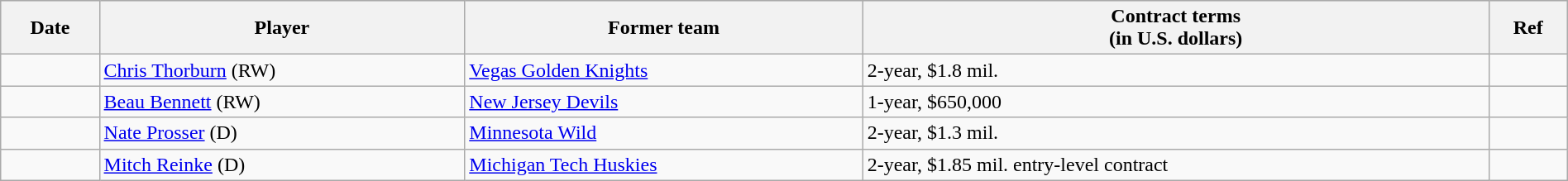<table class="wikitable" width=100%>
<tr style="background:#ddd;">
<th>Date</th>
<th>Player</th>
<th>Former team</th>
<th>Contract terms<br>(in U.S. dollars)</th>
<th>Ref</th>
</tr>
<tr>
<td></td>
<td><a href='#'>Chris Thorburn</a> (RW)</td>
<td><a href='#'>Vegas Golden Knights</a></td>
<td>2-year, $1.8 mil.</td>
<td></td>
</tr>
<tr>
<td></td>
<td><a href='#'>Beau Bennett</a> (RW)</td>
<td><a href='#'>New Jersey Devils</a></td>
<td>1-year, $650,000</td>
<td></td>
</tr>
<tr>
<td></td>
<td><a href='#'>Nate Prosser</a> (D)</td>
<td><a href='#'>Minnesota Wild</a></td>
<td>2-year, $1.3 mil.</td>
<td></td>
</tr>
<tr>
<td></td>
<td><a href='#'>Mitch Reinke</a> (D)</td>
<td><a href='#'>Michigan Tech Huskies</a></td>
<td>2-year, $1.85 mil. entry-level contract</td>
<td></td>
</tr>
</table>
